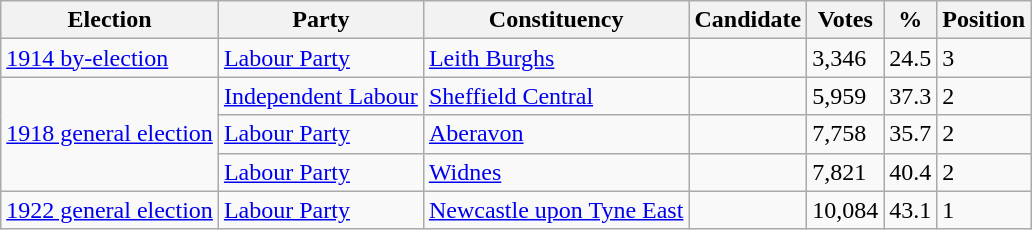<table class="wikitable sortable">
<tr>
<th>Election</th>
<th>Party</th>
<th>Constituency</th>
<th>Candidate</th>
<th>Votes</th>
<th>%</th>
<th>Position</th>
</tr>
<tr>
<td><a href='#'>1914 by-election</a></td>
<td><a href='#'>Labour Party</a></td>
<td><a href='#'>Leith Burghs</a></td>
<td></td>
<td>3,346</td>
<td>24.5</td>
<td>3</td>
</tr>
<tr>
<td rowspan=3><a href='#'>1918 general election</a></td>
<td><a href='#'>Independent Labour</a></td>
<td><a href='#'>Sheffield Central</a></td>
<td></td>
<td>5,959</td>
<td>37.3</td>
<td>2</td>
</tr>
<tr>
<td><a href='#'>Labour Party</a></td>
<td><a href='#'>Aberavon</a></td>
<td></td>
<td>7,758</td>
<td>35.7</td>
<td>2</td>
</tr>
<tr>
<td><a href='#'>Labour Party</a></td>
<td><a href='#'>Widnes</a></td>
<td></td>
<td>7,821</td>
<td>40.4</td>
<td>2</td>
</tr>
<tr>
<td><a href='#'>1922 general election</a></td>
<td><a href='#'>Labour Party</a></td>
<td><a href='#'>Newcastle upon Tyne East</a></td>
<td></td>
<td>10,084</td>
<td>43.1</td>
<td>1</td>
</tr>
</table>
